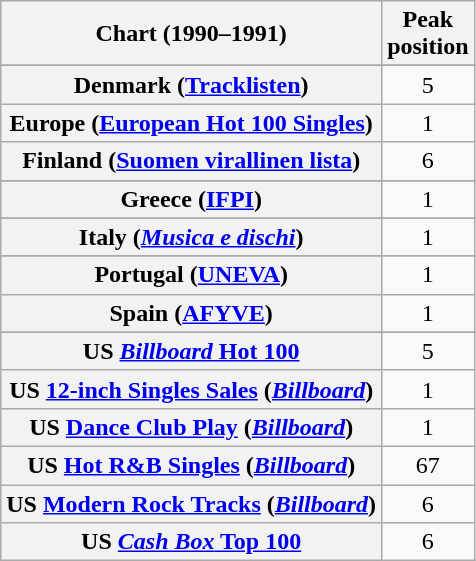<table class="wikitable sortable plainrowheaders" style="text-align:center">
<tr>
<th scope="col">Chart (1990–1991)</th>
<th scope="col">Peak<br>position</th>
</tr>
<tr>
</tr>
<tr>
</tr>
<tr>
</tr>
<tr>
</tr>
<tr>
</tr>
<tr>
<th scope="row">Denmark (<a href='#'>Tracklisten</a>)</th>
<td>5</td>
</tr>
<tr>
<th scope="row">Europe (<a href='#'>European Hot 100 Singles</a>)</th>
<td>1</td>
</tr>
<tr>
<th scope="row">Finland (<a href='#'>Suomen virallinen lista</a>)</th>
<td>6</td>
</tr>
<tr>
</tr>
<tr>
</tr>
<tr>
<th scope="row">Greece (<a href='#'>IFPI</a>)</th>
<td>1</td>
</tr>
<tr>
</tr>
<tr>
<th scope="row">Italy (<em><a href='#'>Musica e dischi</a></em>)</th>
<td>1</td>
</tr>
<tr>
</tr>
<tr>
</tr>
<tr>
</tr>
<tr>
</tr>
<tr>
<th scope="row">Portugal (<a href='#'>UNEVA</a>)</th>
<td>1</td>
</tr>
<tr>
<th scope="row">Spain (<a href='#'>AFYVE</a>)</th>
<td>1</td>
</tr>
<tr>
</tr>
<tr>
</tr>
<tr>
</tr>
<tr>
<th scope="row">US <a href='#'><em>Billboard</em> Hot 100</a></th>
<td>5</td>
</tr>
<tr>
<th scope="row">US <a href='#'>12-inch Singles Sales</a> (<em><a href='#'>Billboard</a></em>)</th>
<td>1</td>
</tr>
<tr>
<th scope="row">US <a href='#'>Dance Club Play</a> (<em><a href='#'>Billboard</a></em>)</th>
<td>1</td>
</tr>
<tr>
<th scope="row">US <a href='#'>Hot R&B Singles</a> (<em><a href='#'>Billboard</a></em>)</th>
<td>67</td>
</tr>
<tr>
<th scope="row">US <a href='#'>Modern Rock Tracks</a> (<em><a href='#'>Billboard</a></em>)</th>
<td>6</td>
</tr>
<tr>
<th scope="row">US <a href='#'><em>Cash Box</em> Top 100</a></th>
<td>6</td>
</tr>
</table>
